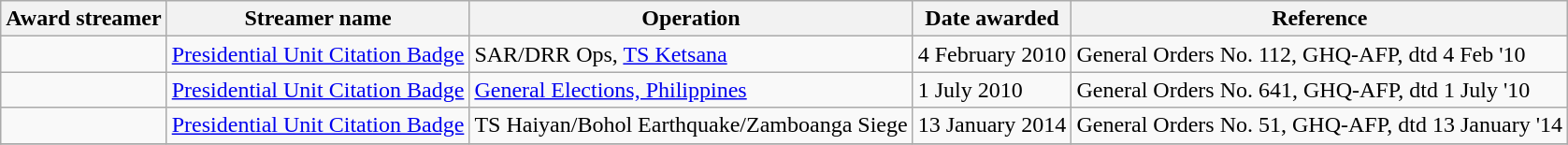<table class="wikitable">
<tr>
<th>Award streamer</th>
<th>Streamer name</th>
<th>Operation</th>
<th>Date awarded</th>
<th>Reference</th>
</tr>
<tr>
<td></td>
<td><a href='#'>Presidential Unit Citation Badge</a></td>
<td>SAR/DRR Ops, <a href='#'>TS Ketsana</a></td>
<td>4 February 2010</td>
<td>General Orders No. 112, GHQ-AFP, dtd 4 Feb '10</td>
</tr>
<tr>
<td></td>
<td><a href='#'>Presidential Unit Citation Badge</a></td>
<td><a href='#'>General Elections, Philippines</a></td>
<td>1 July 2010</td>
<td>General Orders No. 641, GHQ-AFP, dtd 1 July '10</td>
</tr>
<tr>
<td></td>
<td><a href='#'>Presidential Unit Citation Badge</a></td>
<td>TS Haiyan/Bohol Earthquake/Zamboanga Siege</td>
<td>13 January 2014</td>
<td>General Orders No. 51, GHQ-AFP, dtd 13 January '14</td>
</tr>
<tr>
</tr>
</table>
